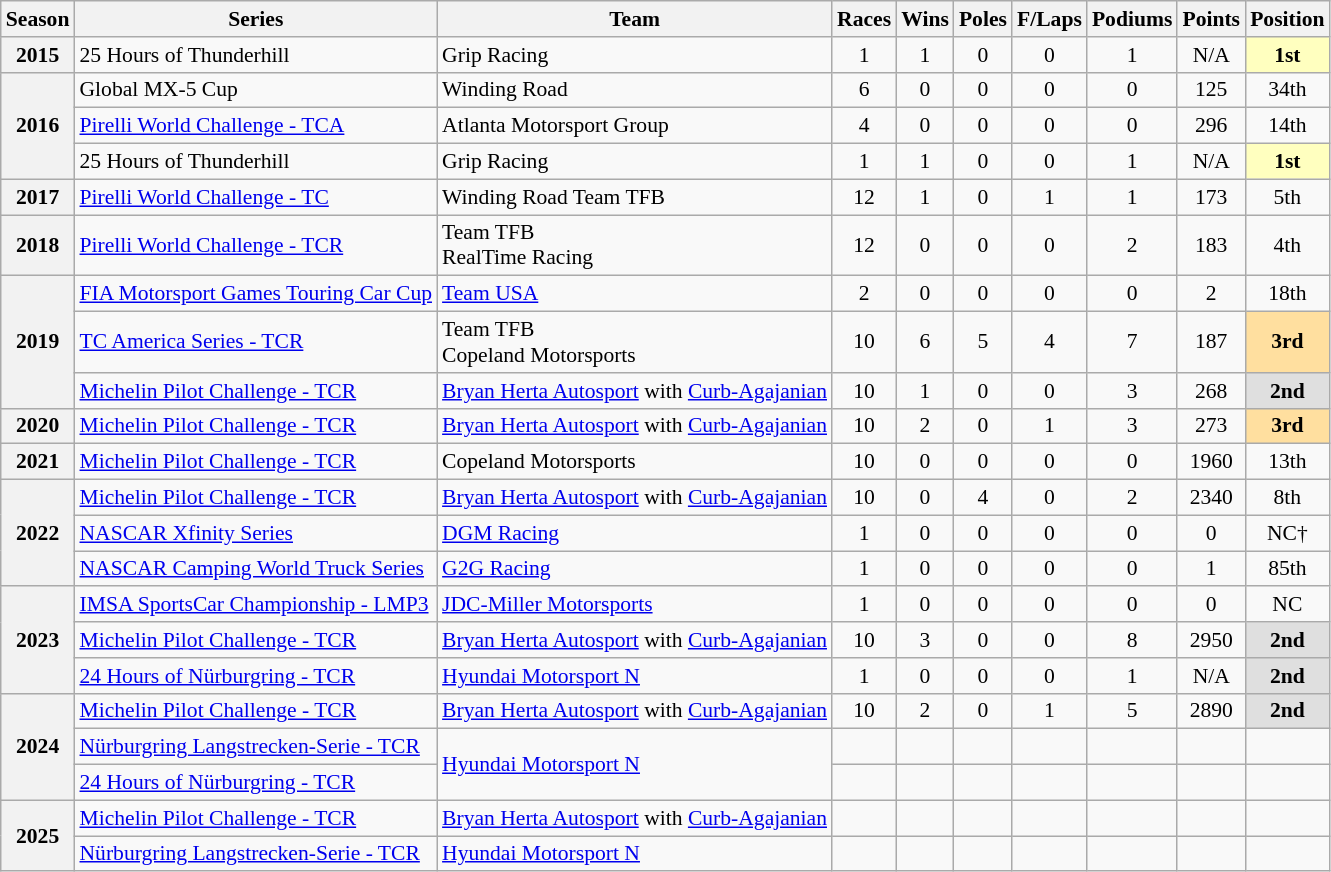<table class="wikitable" style="font-size: 90%; text-align:center">
<tr>
<th>Season</th>
<th>Series</th>
<th>Team</th>
<th>Races</th>
<th>Wins</th>
<th>Poles</th>
<th>F/Laps</th>
<th>Podiums</th>
<th>Points</th>
<th>Position</th>
</tr>
<tr>
<th>2015</th>
<td align=left>25 Hours of Thunderhill</td>
<td align=left>Grip Racing</td>
<td>1</td>
<td>1</td>
<td>0</td>
<td>0</td>
<td>1</td>
<td>N/A</td>
<td style="background:#FFFFBF;"><strong>1st</strong></td>
</tr>
<tr>
<th rowspan=3>2016</th>
<td align=left>Global MX-5 Cup</td>
<td align=left>Winding Road</td>
<td>6</td>
<td>0</td>
<td>0</td>
<td>0</td>
<td>0</td>
<td>125</td>
<td>34th</td>
</tr>
<tr>
<td align=left><a href='#'>Pirelli World Challenge - TCA</a></td>
<td align=left>Atlanta Motorsport Group</td>
<td>4</td>
<td>0</td>
<td>0</td>
<td>0</td>
<td>0</td>
<td>296</td>
<td>14th</td>
</tr>
<tr>
<td align=left>25 Hours of Thunderhill</td>
<td align=left>Grip Racing</td>
<td>1</td>
<td>1</td>
<td>0</td>
<td>0</td>
<td>1</td>
<td>N/A</td>
<td style="background:#FFFFBF;"><strong>1st</strong></td>
</tr>
<tr>
<th>2017</th>
<td align=left><a href='#'>Pirelli World Challenge - TC</a></td>
<td align=left>Winding Road Team TFB</td>
<td>12</td>
<td>1</td>
<td>0</td>
<td>1</td>
<td>1</td>
<td>173</td>
<td>5th</td>
</tr>
<tr>
<th>2018</th>
<td align=left><a href='#'>Pirelli World Challenge - TCR</a></td>
<td align=left>Team TFB<br>RealTime Racing</td>
<td>12</td>
<td>0</td>
<td>0</td>
<td>0</td>
<td>2</td>
<td>183</td>
<td>4th</td>
</tr>
<tr>
<th rowspan="3">2019</th>
<td align=left><a href='#'>FIA Motorsport Games Touring Car Cup</a></td>
<td align=left><a href='#'>Team USA</a></td>
<td>2</td>
<td>0</td>
<td>0</td>
<td>0</td>
<td>0</td>
<td>2</td>
<td>18th</td>
</tr>
<tr>
<td align="left"><a href='#'>TC America Series - TCR</a></td>
<td align="left">Team TFB<br>Copeland Motorsports</td>
<td>10</td>
<td>6</td>
<td>5</td>
<td>4</td>
<td>7</td>
<td>187</td>
<td style="background:#FFDF9F;"><strong>3rd</strong></td>
</tr>
<tr>
<td align="left"><a href='#'>Michelin Pilot Challenge - TCR</a></td>
<td align="left"><a href='#'>Bryan Herta Autosport</a> with <a href='#'>Curb-Agajanian</a></td>
<td>10</td>
<td>1</td>
<td>0</td>
<td>0</td>
<td>3</td>
<td>268</td>
<td style="background:#DFDFDF;"><strong>2nd</strong></td>
</tr>
<tr>
<th>2020</th>
<td align="left"><a href='#'>Michelin Pilot Challenge - TCR</a></td>
<td><a href='#'>Bryan Herta Autosport</a> with <a href='#'>Curb-Agajanian</a></td>
<td>10</td>
<td>2</td>
<td>0</td>
<td>1</td>
<td>3</td>
<td>273</td>
<td style="background:#FFDF9F;"><strong>3rd</strong></td>
</tr>
<tr>
<th>2021</th>
<td align=left><a href='#'>Michelin Pilot Challenge - TCR</a></td>
<td align=left>Copeland Motorsports</td>
<td>10</td>
<td>0</td>
<td>0</td>
<td>0</td>
<td>0</td>
<td>1960</td>
<td>13th</td>
</tr>
<tr>
<th rowspan="3">2022</th>
<td align=left><a href='#'>Michelin Pilot Challenge - TCR</a></td>
<td align=left><a href='#'>Bryan Herta Autosport</a> with <a href='#'>Curb-Agajanian</a></td>
<td>10</td>
<td>0</td>
<td>4</td>
<td>0</td>
<td>2</td>
<td>2340</td>
<td>8th</td>
</tr>
<tr>
<td align=left><a href='#'>NASCAR Xfinity Series</a></td>
<td align=left><a href='#'>DGM Racing</a></td>
<td>1</td>
<td>0</td>
<td>0</td>
<td>0</td>
<td>0</td>
<td>0</td>
<td>NC†</td>
</tr>
<tr>
<td align=left><a href='#'>NASCAR Camping World Truck Series</a></td>
<td align=left><a href='#'>G2G Racing</a></td>
<td>1</td>
<td>0</td>
<td>0</td>
<td>0</td>
<td>0</td>
<td>1</td>
<td>85th</td>
</tr>
<tr>
<th rowspan="3">2023</th>
<td align=left><a href='#'>IMSA SportsCar Championship - LMP3</a></td>
<td align=left><a href='#'>JDC-Miller Motorsports</a></td>
<td>1</td>
<td>0</td>
<td>0</td>
<td>0</td>
<td>0</td>
<td>0</td>
<td>NC</td>
</tr>
<tr>
<td align=left><a href='#'>Michelin Pilot Challenge - TCR</a></td>
<td align=left><a href='#'>Bryan Herta Autosport</a> with <a href='#'>Curb-Agajanian</a></td>
<td>10</td>
<td>3</td>
<td>0</td>
<td>0</td>
<td>8</td>
<td>2950</td>
<td style="background:#DFDFDF;"><strong>2nd</strong></td>
</tr>
<tr>
<td align=left><a href='#'>24 Hours of Nürburgring - TCR</a></td>
<td align=left><a href='#'>Hyundai Motorsport N</a></td>
<td>1</td>
<td>0</td>
<td>0</td>
<td>0</td>
<td>1</td>
<td>N/A</td>
<td style="background:#DFDFDF;"><strong>2nd</strong></td>
</tr>
<tr>
<th rowspan="3">2024</th>
<td align=left><a href='#'>Michelin Pilot Challenge - TCR</a></td>
<td align=left><a href='#'>Bryan Herta Autosport</a> with <a href='#'>Curb-Agajanian</a></td>
<td>10</td>
<td>2</td>
<td>0</td>
<td>1</td>
<td>5</td>
<td>2890</td>
<td style="background:#DFDFDF;"><strong>2nd</strong></td>
</tr>
<tr>
<td align=left><a href='#'>Nürburgring Langstrecken-Serie - TCR</a></td>
<td rowspan="2" align="left"><a href='#'>Hyundai Motorsport N</a></td>
<td></td>
<td></td>
<td></td>
<td></td>
<td></td>
<td></td>
<td></td>
</tr>
<tr>
<td align=left><a href='#'>24 Hours of Nürburgring - TCR</a></td>
<td></td>
<td></td>
<td></td>
<td></td>
<td></td>
<td></td>
<td></td>
</tr>
<tr>
<th rowspan="2">2025</th>
<td align=left><a href='#'>Michelin Pilot Challenge - TCR</a></td>
<td align=left><a href='#'>Bryan Herta Autosport</a> with <a href='#'>Curb-Agajanian</a></td>
<td></td>
<td></td>
<td></td>
<td></td>
<td></td>
<td></td>
<td></td>
</tr>
<tr>
<td align="left"><a href='#'>Nürburgring Langstrecken-Serie - TCR</a></td>
<td align="left"><a href='#'>Hyundai Motorsport N</a></td>
<td></td>
<td></td>
<td></td>
<td></td>
<td></td>
<td></td>
<td></td>
</tr>
</table>
